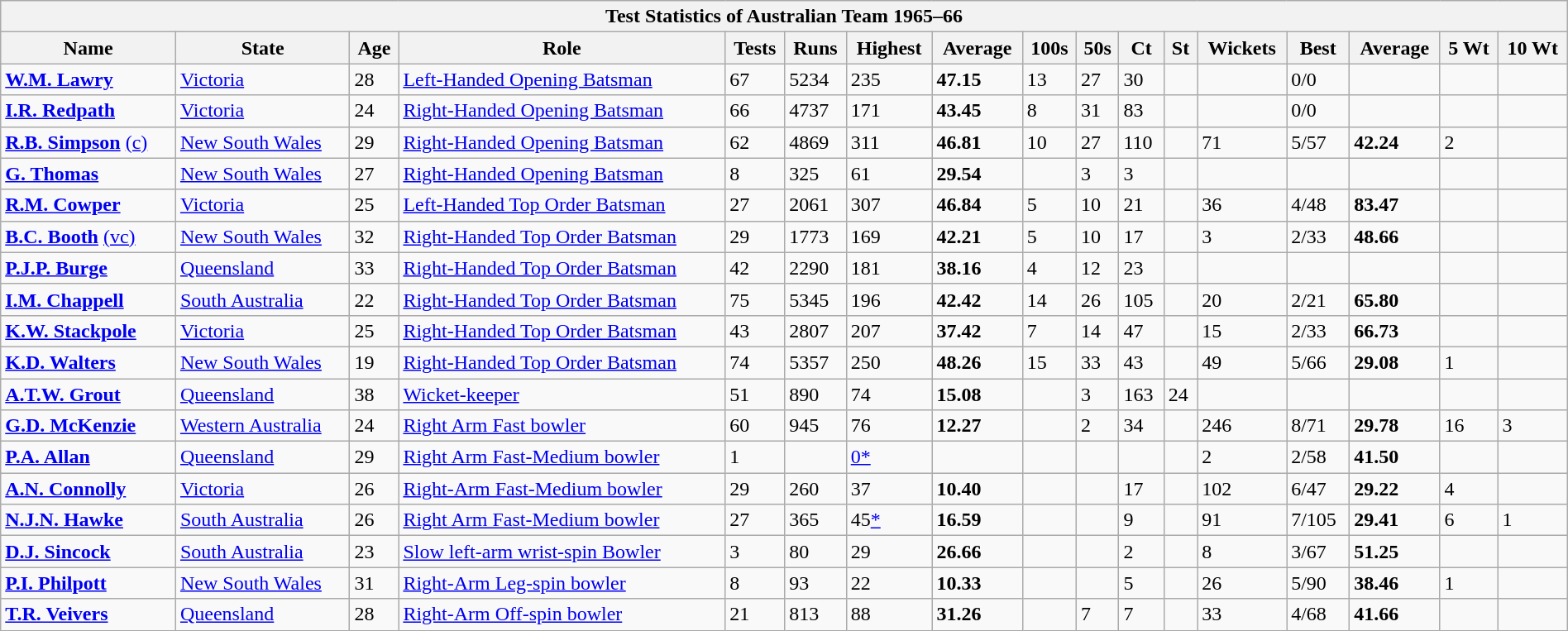<table class="wikitable" style="width:100%;">
<tr>
<th colspan=17>Test Statistics of Australian Team 1965–66</th>
</tr>
<tr>
<th>Name</th>
<th>State</th>
<th>Age</th>
<th>Role</th>
<th>Tests</th>
<th>Runs</th>
<th>Highest</th>
<th>Average</th>
<th>100s</th>
<th>50s</th>
<th>Ct</th>
<th>St</th>
<th>Wickets</th>
<th>Best</th>
<th>Average</th>
<th>5 Wt</th>
<th>10 Wt</th>
</tr>
<tr align=left>
<td><strong><a href='#'>W.M. Lawry</a></strong></td>
<td><a href='#'>Victoria</a></td>
<td>28</td>
<td><a href='#'>Left-Handed Opening Batsman</a></td>
<td>67</td>
<td>5234</td>
<td>235</td>
<td><strong>47.15</strong></td>
<td>13</td>
<td>27</td>
<td>30</td>
<td></td>
<td></td>
<td>0/0</td>
<td></td>
<td></td>
<td></td>
</tr>
<tr align=left>
<td><strong><a href='#'>I.R. Redpath</a></strong></td>
<td><a href='#'>Victoria</a></td>
<td>24</td>
<td><a href='#'>Right-Handed Opening Batsman</a></td>
<td>66</td>
<td>4737</td>
<td>171</td>
<td><strong>43.45</strong></td>
<td>8</td>
<td>31</td>
<td>83</td>
<td></td>
<td></td>
<td>0/0</td>
<td></td>
<td></td>
<td></td>
</tr>
<tr align=left>
<td><strong><a href='#'>R.B. Simpson</a></strong> <a href='#'>(c)</a></td>
<td><a href='#'>New South Wales</a></td>
<td>29</td>
<td><a href='#'>Right-Handed Opening Batsman</a></td>
<td>62</td>
<td>4869</td>
<td>311</td>
<td><strong>46.81</strong></td>
<td>10</td>
<td>27</td>
<td>110</td>
<td></td>
<td>71</td>
<td>5/57</td>
<td><strong>42.24</strong></td>
<td>2</td>
<td></td>
</tr>
<tr align=left>
<td><strong><a href='#'>G. Thomas</a></strong></td>
<td><a href='#'>New South Wales</a></td>
<td>27</td>
<td><a href='#'>Right-Handed Opening Batsman</a></td>
<td>8</td>
<td>325</td>
<td>61</td>
<td><strong>29.54</strong></td>
<td></td>
<td>3</td>
<td>3</td>
<td></td>
<td></td>
<td></td>
<td></td>
<td></td>
<td></td>
</tr>
<tr align=left>
<td><strong><a href='#'>R.M. Cowper</a></strong></td>
<td><a href='#'>Victoria</a></td>
<td>25</td>
<td><a href='#'>Left-Handed Top Order Batsman</a></td>
<td>27</td>
<td>2061</td>
<td>307</td>
<td><strong>46.84</strong></td>
<td>5</td>
<td>10</td>
<td>21</td>
<td></td>
<td>36</td>
<td>4/48</td>
<td><strong>83.47</strong></td>
<td></td>
<td></td>
</tr>
<tr align=left>
<td><strong><a href='#'>B.C. Booth</a></strong> <a href='#'>(vc)</a></td>
<td><a href='#'>New South Wales</a></td>
<td>32</td>
<td><a href='#'>Right-Handed Top Order Batsman</a></td>
<td>29</td>
<td>1773</td>
<td>169</td>
<td><strong>42.21</strong></td>
<td>5</td>
<td>10</td>
<td>17</td>
<td></td>
<td>3</td>
<td>2/33</td>
<td><strong>48.66</strong></td>
<td></td>
<td></td>
</tr>
<tr align=left>
<td><strong><a href='#'>P.J.P. Burge</a></strong></td>
<td><a href='#'>Queensland</a></td>
<td>33</td>
<td><a href='#'>Right-Handed Top Order Batsman</a></td>
<td>42</td>
<td>2290</td>
<td>181</td>
<td><strong>38.16</strong></td>
<td>4</td>
<td>12</td>
<td>23</td>
<td></td>
<td></td>
<td></td>
<td></td>
<td></td>
<td></td>
</tr>
<tr align=left>
<td><strong><a href='#'>I.M. Chappell</a></strong></td>
<td><a href='#'>South Australia</a></td>
<td>22</td>
<td><a href='#'>Right-Handed Top Order Batsman</a></td>
<td>75</td>
<td>5345</td>
<td>196</td>
<td><strong>42.42</strong></td>
<td>14</td>
<td>26</td>
<td>105</td>
<td></td>
<td>20</td>
<td>2/21</td>
<td><strong>65.80</strong></td>
<td></td>
<td></td>
</tr>
<tr align=left>
<td><strong><a href='#'>K.W. Stackpole</a></strong></td>
<td><a href='#'>Victoria</a></td>
<td>25</td>
<td><a href='#'>Right-Handed Top Order Batsman</a></td>
<td>43</td>
<td>2807</td>
<td>207</td>
<td><strong>37.42</strong></td>
<td>7</td>
<td>14</td>
<td>47</td>
<td></td>
<td>15</td>
<td>2/33</td>
<td><strong>66.73</strong></td>
<td></td>
<td></td>
</tr>
<tr align=left>
<td><strong><a href='#'>K.D. Walters</a></strong></td>
<td><a href='#'>New South Wales</a></td>
<td>19</td>
<td><a href='#'>Right-Handed Top Order Batsman</a></td>
<td>74</td>
<td>5357</td>
<td>250</td>
<td><strong>48.26</strong></td>
<td>15</td>
<td>33</td>
<td>43</td>
<td></td>
<td>49</td>
<td>5/66</td>
<td><strong>29.08</strong></td>
<td>1</td>
<td></td>
</tr>
<tr align=left>
<td><strong><a href='#'>A.T.W. Grout</a></strong></td>
<td><a href='#'>Queensland</a></td>
<td>38</td>
<td><a href='#'>Wicket-keeper</a></td>
<td>51</td>
<td>890</td>
<td>74</td>
<td><strong>15.08</strong></td>
<td></td>
<td>3</td>
<td>163</td>
<td>24</td>
<td></td>
<td></td>
<td></td>
<td></td>
<td></td>
</tr>
<tr align=left>
<td><strong><a href='#'>G.D. McKenzie</a></strong></td>
<td><a href='#'>Western Australia</a></td>
<td>24</td>
<td><a href='#'>Right Arm Fast bowler</a></td>
<td>60</td>
<td>945</td>
<td>76</td>
<td><strong>12.27</strong></td>
<td></td>
<td>2</td>
<td>34</td>
<td></td>
<td>246</td>
<td>8/71</td>
<td><strong>29.78</strong></td>
<td>16</td>
<td>3</td>
</tr>
<tr align=left>
<td><strong><a href='#'>P.A. Allan</a></strong></td>
<td><a href='#'>Queensland</a></td>
<td>29</td>
<td><a href='#'>Right Arm Fast-Medium bowler</a></td>
<td>1</td>
<td></td>
<td><a href='#'>0*</a></td>
<td></td>
<td></td>
<td></td>
<td></td>
<td></td>
<td>2</td>
<td>2/58</td>
<td><strong>41.50</strong></td>
<td></td>
<td></td>
</tr>
<tr align=left>
<td><strong><a href='#'>A.N. Connolly</a></strong></td>
<td><a href='#'>Victoria</a></td>
<td>26</td>
<td><a href='#'>Right-Arm Fast-Medium bowler</a></td>
<td>29</td>
<td>260</td>
<td>37</td>
<td><strong>10.40</strong></td>
<td></td>
<td></td>
<td>17</td>
<td></td>
<td>102</td>
<td>6/47</td>
<td><strong>29.22</strong></td>
<td>4</td>
<td></td>
</tr>
<tr align=left>
<td><strong><a href='#'>N.J.N. Hawke</a></strong></td>
<td><a href='#'>South Australia</a></td>
<td>26</td>
<td><a href='#'>Right Arm Fast-Medium bowler</a></td>
<td>27</td>
<td>365</td>
<td>45<a href='#'>*</a></td>
<td><strong>16.59</strong></td>
<td></td>
<td></td>
<td>9</td>
<td></td>
<td>91</td>
<td>7/105</td>
<td><strong>29.41</strong></td>
<td>6</td>
<td>1</td>
</tr>
<tr align=left>
<td><strong><a href='#'>D.J. Sincock</a></strong></td>
<td><a href='#'>South Australia</a></td>
<td>23</td>
<td><a href='#'>Slow left-arm wrist-spin Bowler</a></td>
<td>3</td>
<td>80</td>
<td>29</td>
<td><strong>26.66</strong></td>
<td></td>
<td></td>
<td>2</td>
<td></td>
<td>8</td>
<td>3/67</td>
<td><strong>51.25</strong></td>
<td></td>
<td></td>
</tr>
<tr align=left>
<td><strong><a href='#'>P.I. Philpott</a></strong></td>
<td><a href='#'>New South Wales</a></td>
<td>31</td>
<td><a href='#'>Right-Arm Leg-spin bowler</a></td>
<td>8</td>
<td>93</td>
<td>22</td>
<td><strong>10.33</strong></td>
<td></td>
<td></td>
<td>5</td>
<td></td>
<td>26</td>
<td>5/90</td>
<td><strong>38.46</strong></td>
<td>1</td>
<td></td>
</tr>
<tr align=left>
<td><strong><a href='#'>T.R. Veivers</a></strong></td>
<td><a href='#'>Queensland</a></td>
<td>28</td>
<td><a href='#'>Right-Arm Off-spin bowler</a></td>
<td>21</td>
<td>813</td>
<td>88</td>
<td><strong>31.26</strong></td>
<td></td>
<td>7</td>
<td>7</td>
<td></td>
<td>33</td>
<td>4/68</td>
<td><strong>41.66</strong></td>
<td></td>
<td></td>
</tr>
</table>
